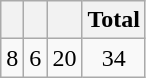<table class="wikitable">
<tr>
<th></th>
<th></th>
<th></th>
<th>Total</th>
</tr>
<tr style="text-align:center;">
<td>8</td>
<td>6</td>
<td>20</td>
<td>34</td>
</tr>
</table>
